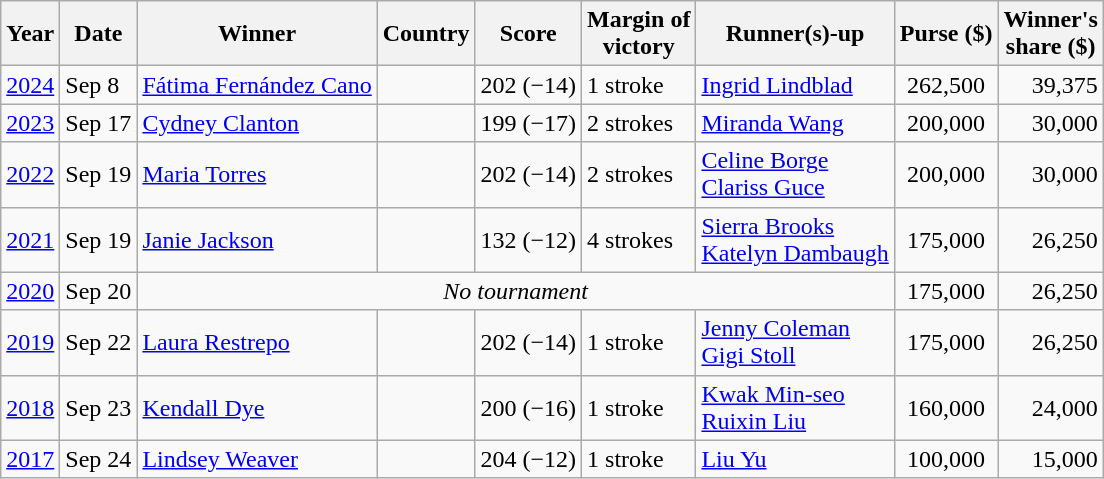<table class="wikitable">
<tr>
<th>Year</th>
<th>Date</th>
<th>Winner</th>
<th>Country</th>
<th>Score</th>
<th>Margin of<br>victory</th>
<th>Runner(s)-up</th>
<th>Purse ($)</th>
<th>Winner's<br>share ($)</th>
</tr>
<tr>
<td><a href='#'>2024</a></td>
<td>Sep 8</td>
<td><a href='#'>Fátima Fernández Cano</a></td>
<td></td>
<td>202 (−14)</td>
<td>1 stroke</td>
<td> <a href='#'>Ingrid Lindblad</a></td>
<td align=center>262,500</td>
<td align=right>39,375</td>
</tr>
<tr>
<td><a href='#'>2023</a></td>
<td>Sep 17</td>
<td><a href='#'>Cydney Clanton</a></td>
<td></td>
<td>199 (−17)</td>
<td>2 strokes</td>
<td> <a href='#'>Miranda Wang</a></td>
<td align=center>200,000</td>
<td align=right>30,000</td>
</tr>
<tr>
<td><a href='#'>2022</a></td>
<td>Sep 19</td>
<td><a href='#'>Maria Torres</a></td>
<td></td>
<td>202 (−14)</td>
<td>2 strokes</td>
<td> <a href='#'>Celine Borge</a><br> <a href='#'>Clariss Guce</a></td>
<td align=center>200,000</td>
<td align=right>30,000</td>
</tr>
<tr>
<td><a href='#'>2021</a></td>
<td>Sep 19</td>
<td><a href='#'>Janie Jackson</a></td>
<td></td>
<td>132 (−12)</td>
<td>4 strokes</td>
<td> <a href='#'>Sierra Brooks</a><br> <a href='#'>Katelyn Dambaugh</a></td>
<td align=center>175,000</td>
<td align=right>26,250</td>
</tr>
<tr>
<td><a href='#'>2020</a></td>
<td>Sep 20</td>
<td colspan=5 align=center><em>No tournament</em></td>
<td align=center>175,000</td>
<td align=right>26,250</td>
</tr>
<tr>
<td><a href='#'>2019</a></td>
<td>Sep 22</td>
<td><a href='#'>Laura Restrepo</a></td>
<td></td>
<td>202 (−14)</td>
<td>1 stroke</td>
<td> <a href='#'>Jenny Coleman</a><br> <a href='#'>Gigi Stoll</a></td>
<td align=center>175,000</td>
<td align=right>26,250</td>
</tr>
<tr>
<td><a href='#'>2018</a></td>
<td>Sep 23</td>
<td><a href='#'>Kendall Dye</a></td>
<td></td>
<td>200 (−16)</td>
<td>1 stroke</td>
<td> <a href='#'>Kwak Min-seo</a><br> <a href='#'>Ruixin Liu</a></td>
<td align=center>160,000</td>
<td align=right>24,000</td>
</tr>
<tr>
<td><a href='#'>2017</a></td>
<td>Sep 24</td>
<td><a href='#'>Lindsey Weaver</a></td>
<td></td>
<td>204 (−12)</td>
<td>1 stroke</td>
<td> <a href='#'>Liu Yu</a></td>
<td align=center>100,000</td>
<td align=right>15,000</td>
</tr>
</table>
